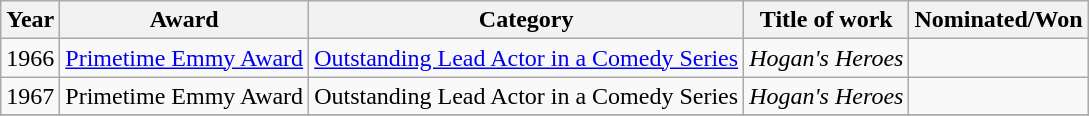<table class="wikitable sortable">
<tr>
<th>Year</th>
<th>Award</th>
<th>Category</th>
<th>Title of work</th>
<th>Nominated/Won</th>
</tr>
<tr>
<td>1966</td>
<td><a href='#'>Primetime Emmy Award</a></td>
<td><a href='#'>Outstanding Lead Actor in a Comedy Series</a></td>
<td><em>Hogan's Heroes</em></td>
<td></td>
</tr>
<tr>
<td>1967</td>
<td>Primetime Emmy Award</td>
<td>Outstanding Lead Actor in a Comedy Series</td>
<td><em>Hogan's Heroes</em></td>
<td></td>
</tr>
<tr>
</tr>
</table>
